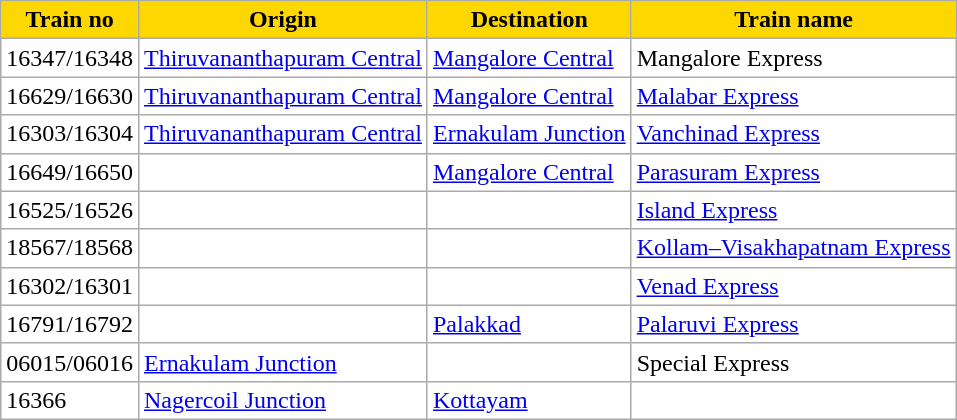<table class="wikitable sortable" style="background:#fff;">
<tr>
<th ! style="background:gold;">Train no</th>
<th ! style="background:gold;">Origin</th>
<th ! style="background:gold;">Destination</th>
<th ! style="background:gold;">Train name</th>
</tr>
<tr>
<td>16347/16348</td>
<td><a href='#'>Thiruvananthapuram Central</a></td>
<td><a href='#'>Mangalore Central</a></td>
<td>Mangalore Express</td>
</tr>
<tr>
<td>16629/16630</td>
<td><a href='#'>Thiruvananthapuram Central</a></td>
<td><a href='#'>Mangalore Central</a></td>
<td><a href='#'>Malabar Express</a></td>
</tr>
<tr>
<td>16303/16304</td>
<td><a href='#'>Thiruvananthapuram Central</a></td>
<td><a href='#'>Ernakulam Junction</a></td>
<td><a href='#'>Vanchinad Express</a></td>
</tr>
<tr>
<td>16649/16650</td>
<td></td>
<td><a href='#'>Mangalore Central</a></td>
<td><a href='#'>Parasuram Express</a></td>
</tr>
<tr>
<td>16525/16526</td>
<td></td>
<td></td>
<td><a href='#'>Island Express</a></td>
</tr>
<tr>
<td>18567/18568</td>
<td></td>
<td></td>
<td><a href='#'>Kollam–Visakhapatnam Express</a></td>
</tr>
<tr>
<td>16302/16301</td>
<td></td>
<td></td>
<td><a href='#'>Venad Express</a></td>
</tr>
<tr>
<td>16791/16792</td>
<td></td>
<td><a href='#'>Palakkad</a></td>
<td><a href='#'>Palaruvi Express</a></td>
</tr>
<tr>
<td>06015/06016</td>
<td><a href='#'>Ernakulam Junction</a></td>
<td></td>
<td>Special Express</td>
</tr>
<tr>
<td>16366</td>
<td><a href='#'>Nagercoil Junction</a></td>
<td><a href='#'>Kottayam</a></td>
<td></td>
</tr>
</table>
